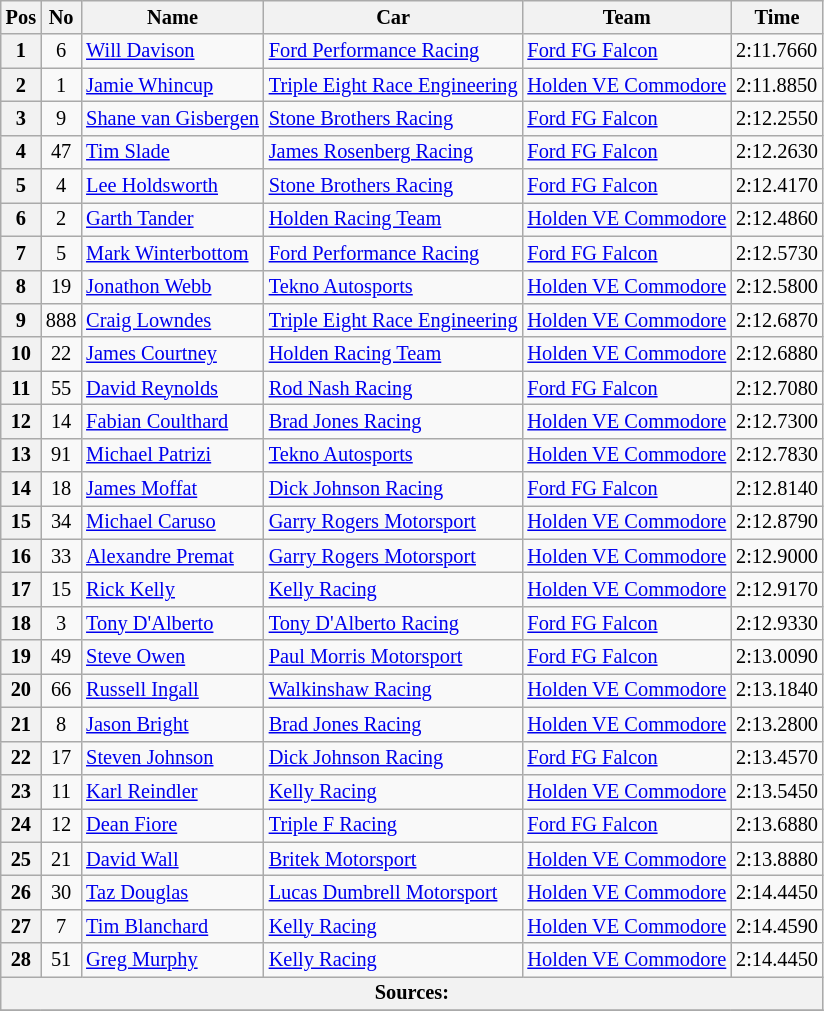<table class="wikitable" style="font-size: 85%;">
<tr>
<th>Pos</th>
<th>No</th>
<th>Name</th>
<th>Car</th>
<th>Team</th>
<th>Time</th>
</tr>
<tr>
<th>1</th>
<td align="center">6</td>
<td> <a href='#'>Will Davison</a></td>
<td><a href='#'>Ford Performance Racing</a></td>
<td><a href='#'>Ford FG Falcon</a></td>
<td>2:11.7660</td>
</tr>
<tr>
<th>2</th>
<td align="center">1</td>
<td> <a href='#'>Jamie Whincup</a></td>
<td><a href='#'>Triple Eight Race Engineering</a></td>
<td><a href='#'>Holden VE Commodore</a></td>
<td>2:11.8850</td>
</tr>
<tr>
<th>3</th>
<td align="center">9</td>
<td> <a href='#'>Shane van Gisbergen</a></td>
<td><a href='#'>Stone Brothers Racing</a></td>
<td><a href='#'>Ford FG Falcon</a></td>
<td>2:12.2550</td>
</tr>
<tr>
<th>4</th>
<td align="center">47</td>
<td> <a href='#'>Tim Slade</a></td>
<td><a href='#'>James Rosenberg Racing</a></td>
<td><a href='#'>Ford FG Falcon</a></td>
<td>2:12.2630</td>
</tr>
<tr>
<th>5</th>
<td align="center">4</td>
<td> <a href='#'>Lee Holdsworth</a></td>
<td><a href='#'>Stone Brothers Racing</a></td>
<td><a href='#'>Ford FG Falcon</a></td>
<td>2:12.4170</td>
</tr>
<tr>
<th>6</th>
<td align="center">2</td>
<td> <a href='#'>Garth Tander</a></td>
<td><a href='#'>Holden Racing Team</a></td>
<td><a href='#'>Holden VE Commodore</a></td>
<td>2:12.4860</td>
</tr>
<tr>
<th>7</th>
<td align="center">5</td>
<td> <a href='#'>Mark Winterbottom</a></td>
<td><a href='#'>Ford Performance Racing</a></td>
<td><a href='#'>Ford FG Falcon</a></td>
<td>2:12.5730</td>
</tr>
<tr>
<th>8</th>
<td align="center">19</td>
<td> <a href='#'>Jonathon Webb</a></td>
<td><a href='#'>Tekno Autosports</a></td>
<td><a href='#'>Holden VE Commodore</a></td>
<td>2:12.5800</td>
</tr>
<tr>
<th>9</th>
<td align="center">888</td>
<td> <a href='#'>Craig Lowndes</a></td>
<td><a href='#'>Triple Eight Race Engineering</a></td>
<td><a href='#'>Holden VE Commodore</a></td>
<td>2:12.6870</td>
</tr>
<tr>
<th>10</th>
<td align="center">22</td>
<td> <a href='#'>James Courtney</a></td>
<td><a href='#'>Holden Racing Team</a></td>
<td><a href='#'>Holden VE Commodore</a></td>
<td>2:12.6880</td>
</tr>
<tr>
<th>11</th>
<td align="center">55</td>
<td> <a href='#'>David Reynolds</a></td>
<td><a href='#'>Rod Nash Racing</a></td>
<td><a href='#'>Ford FG Falcon</a></td>
<td>2:12.7080</td>
</tr>
<tr>
<th>12</th>
<td align="center">14</td>
<td> <a href='#'>Fabian Coulthard</a></td>
<td><a href='#'>Brad Jones Racing</a></td>
<td><a href='#'>Holden VE Commodore</a></td>
<td>2:12.7300</td>
</tr>
<tr>
<th>13</th>
<td align="center">91</td>
<td> <a href='#'>Michael Patrizi</a></td>
<td><a href='#'>Tekno Autosports</a></td>
<td><a href='#'>Holden VE Commodore</a></td>
<td>2:12.7830</td>
</tr>
<tr>
<th>14</th>
<td align="center">18</td>
<td> <a href='#'>James Moffat</a></td>
<td><a href='#'>Dick Johnson Racing</a></td>
<td><a href='#'>Ford FG Falcon</a></td>
<td>2:12.8140</td>
</tr>
<tr>
<th>15</th>
<td align="center">34</td>
<td> <a href='#'>Michael Caruso</a></td>
<td><a href='#'>Garry Rogers Motorsport</a></td>
<td><a href='#'>Holden VE Commodore</a></td>
<td>2:12.8790</td>
</tr>
<tr>
<th>16</th>
<td align="center">33</td>
<td> <a href='#'>Alexandre Premat</a></td>
<td><a href='#'>Garry Rogers Motorsport</a></td>
<td><a href='#'>Holden VE Commodore</a></td>
<td>2:12.9000</td>
</tr>
<tr>
<th>17</th>
<td align="center">15</td>
<td> <a href='#'>Rick Kelly</a></td>
<td><a href='#'>Kelly Racing</a></td>
<td><a href='#'>Holden VE Commodore</a></td>
<td>2:12.9170</td>
</tr>
<tr>
<th>18</th>
<td align="center">3</td>
<td> <a href='#'>Tony D'Alberto</a></td>
<td><a href='#'>Tony D'Alberto Racing</a></td>
<td><a href='#'>Ford FG Falcon</a></td>
<td>2:12.9330</td>
</tr>
<tr>
<th>19</th>
<td align="center">49</td>
<td> <a href='#'>Steve Owen</a></td>
<td><a href='#'>Paul Morris Motorsport</a></td>
<td><a href='#'>Ford FG Falcon</a></td>
<td>2:13.0090</td>
</tr>
<tr>
<th>20</th>
<td align="center">66</td>
<td> <a href='#'>Russell Ingall</a></td>
<td><a href='#'>Walkinshaw Racing</a></td>
<td><a href='#'>Holden VE Commodore</a></td>
<td>2:13.1840</td>
</tr>
<tr>
<th>21</th>
<td align="center">8</td>
<td> <a href='#'>Jason Bright</a></td>
<td><a href='#'>Brad Jones Racing</a></td>
<td><a href='#'>Holden VE Commodore</a></td>
<td>2:13.2800</td>
</tr>
<tr>
<th>22</th>
<td align="center">17</td>
<td> <a href='#'>Steven Johnson</a></td>
<td><a href='#'>Dick Johnson Racing</a></td>
<td><a href='#'>Ford FG Falcon</a></td>
<td>2:13.4570</td>
</tr>
<tr>
<th>23</th>
<td align="center">11</td>
<td> <a href='#'>Karl Reindler</a></td>
<td><a href='#'>Kelly Racing</a></td>
<td><a href='#'>Holden VE Commodore</a></td>
<td>2:13.5450</td>
</tr>
<tr>
<th>24</th>
<td align="center">12</td>
<td> <a href='#'>Dean Fiore</a></td>
<td><a href='#'>Triple F Racing</a></td>
<td><a href='#'>Ford FG Falcon</a></td>
<td>2:13.6880</td>
</tr>
<tr>
<th>25</th>
<td align="center">21</td>
<td> <a href='#'>David Wall</a></td>
<td><a href='#'>Britek Motorsport</a></td>
<td><a href='#'>Holden VE Commodore</a></td>
<td>2:13.8880</td>
</tr>
<tr>
<th>26</th>
<td align="center">30</td>
<td> <a href='#'>Taz Douglas</a></td>
<td><a href='#'>Lucas Dumbrell Motorsport</a></td>
<td><a href='#'>Holden VE Commodore</a></td>
<td>2:14.4450</td>
</tr>
<tr>
<th>27</th>
<td align="center">7</td>
<td> <a href='#'>Tim Blanchard</a></td>
<td><a href='#'>Kelly Racing</a></td>
<td><a href='#'>Holden VE Commodore</a></td>
<td>2:14.4590</td>
</tr>
<tr>
<th>28</th>
<td align="center">51</td>
<td> <a href='#'>Greg Murphy</a></td>
<td><a href='#'>Kelly Racing</a></td>
<td><a href='#'>Holden VE Commodore</a></td>
<td>2:14.4450</td>
</tr>
<tr>
<th colspan="6">Sources:</th>
</tr>
<tr>
</tr>
</table>
